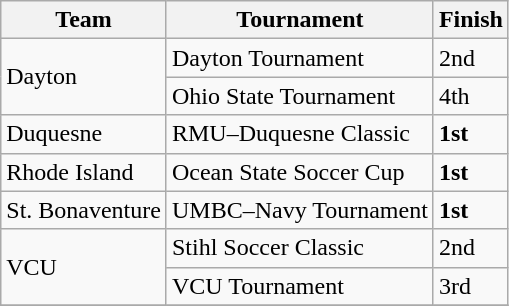<table class="wikitable">
<tr>
<th>Team</th>
<th>Tournament</th>
<th>Finish</th>
</tr>
<tr>
<td rowspan="2">Dayton</td>
<td>Dayton Tournament</td>
<td>2nd</td>
</tr>
<tr>
<td>Ohio State Tournament</td>
<td>4th</td>
</tr>
<tr>
<td>Duquesne</td>
<td>RMU–Duquesne Classic</td>
<td><strong>1st</strong></td>
</tr>
<tr>
<td>Rhode Island</td>
<td>Ocean State Soccer Cup</td>
<td><strong>1st</strong></td>
</tr>
<tr>
<td>St. Bonaventure</td>
<td>UMBC–Navy Tournament</td>
<td><strong>1st</strong></td>
</tr>
<tr>
<td rowspan="2">VCU</td>
<td>Stihl Soccer Classic</td>
<td>2nd</td>
</tr>
<tr>
<td>VCU Tournament</td>
<td>3rd</td>
</tr>
<tr>
</tr>
</table>
